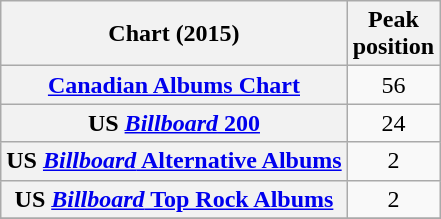<table class="wikitable sortable plainrowheaders" style="text-align:center">
<tr>
<th>Chart (2015)</th>
<th>Peak<br>position</th>
</tr>
<tr>
<th scope="row"><a href='#'>Canadian Albums Chart</a></th>
<td>56</td>
</tr>
<tr>
<th scope="row">US <a href='#'><em>Billboard</em> 200</a></th>
<td>24</td>
</tr>
<tr>
<th scope="row">US <a href='#'><em>Billboard</em> Alternative Albums</a></th>
<td>2</td>
</tr>
<tr>
<th scope="row">US <a href='#'><em>Billboard</em> Top Rock Albums</a></th>
<td>2</td>
</tr>
<tr>
</tr>
</table>
